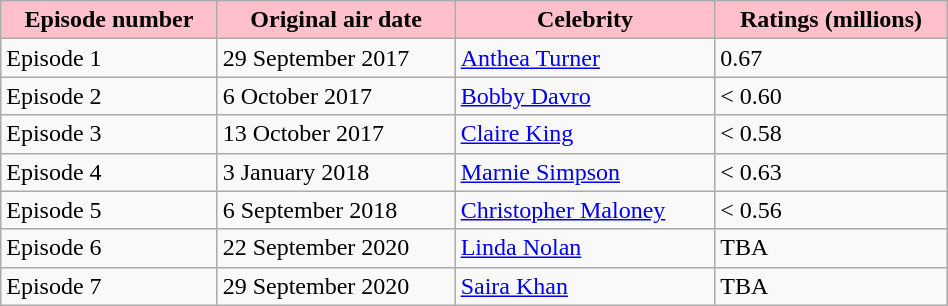<table class="wikitable plainrowheaders" style="width:50%;">
<tr>
<th style="background:pink;">Episode number</th>
<th style="background:pink;">Original air date</th>
<th style="background:pink;">Celebrity</th>
<th style="background:pink;">Ratings (millions)</th>
</tr>
<tr>
<td>Episode 1</td>
<td>29 September 2017</td>
<td><a href='#'>Anthea Turner</a></td>
<td>0.67</td>
</tr>
<tr>
<td>Episode 2</td>
<td>6 October 2017</td>
<td><a href='#'>Bobby Davro</a></td>
<td>< 0.60</td>
</tr>
<tr>
<td>Episode 3</td>
<td>13 October 2017</td>
<td><a href='#'>Claire King</a></td>
<td>< 0.58</td>
</tr>
<tr>
<td>Episode 4</td>
<td>3 January 2018</td>
<td><a href='#'>Marnie Simpson</a></td>
<td>< 0.63</td>
</tr>
<tr>
<td>Episode 5</td>
<td>6 September 2018</td>
<td><a href='#'>Christopher Maloney</a></td>
<td>< 0.56</td>
</tr>
<tr>
<td>Episode 6</td>
<td>22 September 2020</td>
<td><a href='#'>Linda Nolan</a></td>
<td>TBA</td>
</tr>
<tr>
<td>Episode 7</td>
<td>29 September 2020</td>
<td><a href='#'>Saira Khan</a></td>
<td>TBA</td>
</tr>
</table>
